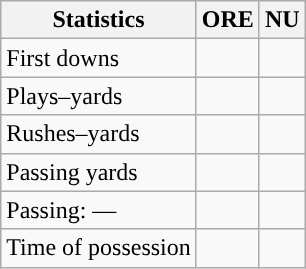<table class="wikitable" style="float:left">
<tr>
<th>Statistics</th>
<th>ORE</th>
<th>NU</th>
</tr>
<tr>
<td>First downs</td>
<td></td>
<td></td>
</tr>
<tr>
<td>Plays–yards</td>
<td></td>
<td></td>
</tr>
<tr>
<td>Rushes–yards</td>
<td></td>
<td></td>
</tr>
<tr>
<td>Passing yards</td>
<td></td>
<td></td>
</tr>
<tr>
<td>Passing: ––</td>
<td></td>
<td></td>
</tr>
<tr>
<td>Time of possession</td>
<td></td>
<td></td>
</tr>
</table>
